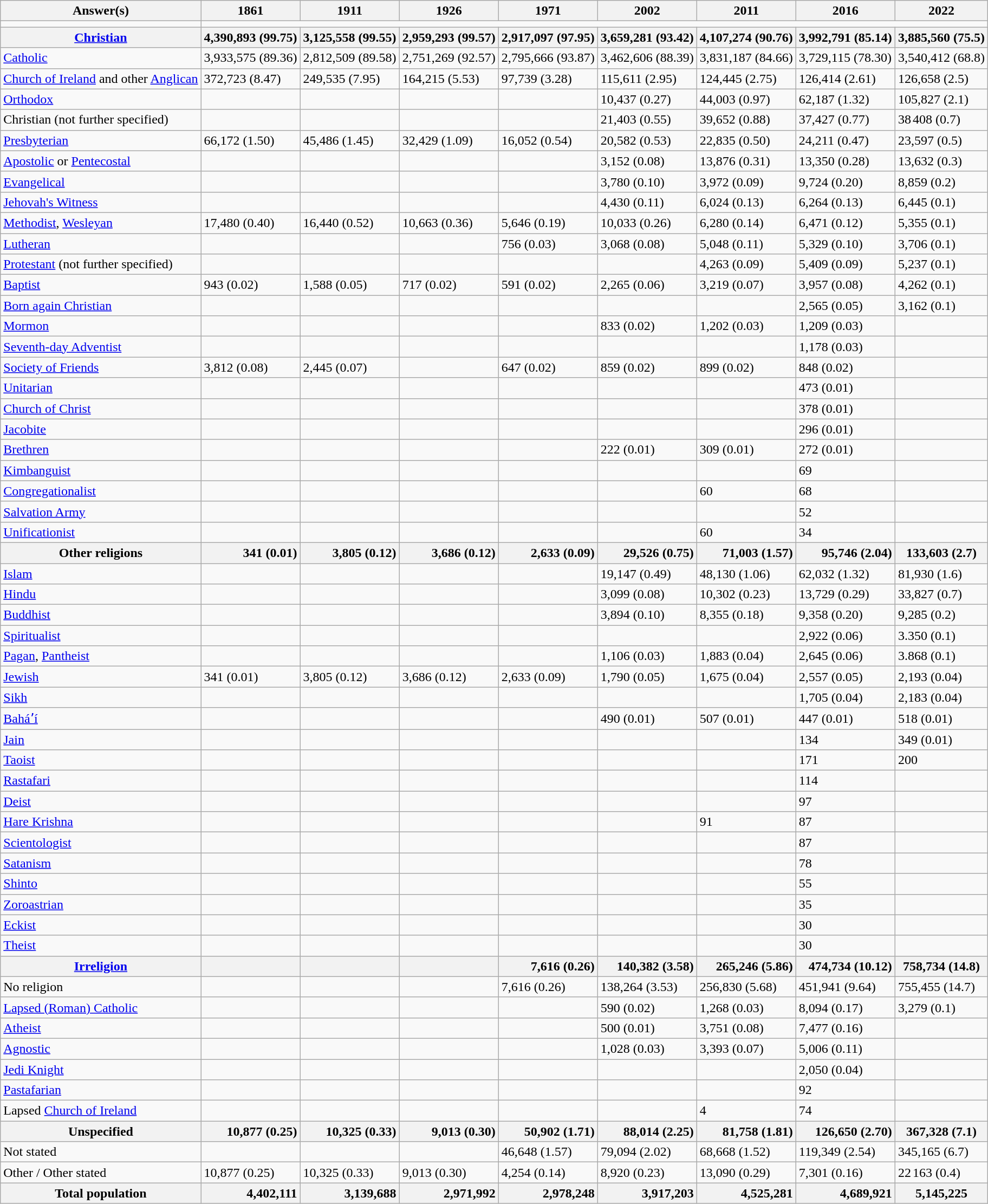<table class="wikitable sortable" style="text-align:left;">
<tr>
<th data-sort-type="text">Answer(s)</th>
<th data-sort-type="number">1861</th>
<th data-sort-type="number">1911</th>
<th data-sort-type="number">1926</th>
<th data-sort-type="number">1971</th>
<th data-sort-type="number">2002</th>
<th data-sort-type="number">2011</th>
<th data-sort-type="number">2016</th>
<th data-sort-type="number">2022</th>
</tr>
<tr>
<td></td>
</tr>
<tr>
<th><a href='#'>Christian</a></th>
<th style="text-align:right;">4,390,893 (99.75)</th>
<th style="text-align:right;">3,125,558 (99.55)</th>
<th style="text-align:right;">2,959,293 (99.57)</th>
<th style="text-align:right;">2,917,097 (97.95)</th>
<th style="text-align:right;">3,659,281 (93.42)</th>
<th style="text-align:right;">4,107,274 (90.76)</th>
<th style="text-align:right;">3,992,791 (85.14)</th>
<th style="text-align:right;">3,885,560 (75.5)</th>
</tr>
<tr>
<td data-sort-value="Catholic"><a href='#'>Catholic</a></td>
<td>3,933,575 (89.36)</td>
<td>2,812,509 (89.58)</td>
<td>2,751,269 (92.57)</td>
<td>2,795,666 (93.87)</td>
<td>3,462,606 (88.39)</td>
<td>3,831,187 (84.66)</td>
<td>3,729,115 (78.30)</td>
<td>3,540,412 (68.8)</td>
</tr>
<tr>
<td style="text-align:left;"><a href='#'>Church of Ireland</a> and other <a href='#'>Anglican</a></td>
<td>372,723 (8.47)</td>
<td>249,535 (7.95)</td>
<td>164,215 (5.53)</td>
<td>97,739 (3.28)</td>
<td>115,611 (2.95)</td>
<td>124,445 (2.75)</td>
<td>126,414 (2.61)</td>
<td>126,658 (2.5)</td>
</tr>
<tr>
<td style="text-align:left;"><a href='#'>Orthodox</a></td>
<td></td>
<td></td>
<td></td>
<td></td>
<td>10,437 (0.27)</td>
<td>44,003 (0.97)</td>
<td>62,187 (1.32)</td>
<td>105,827 (2.1)</td>
</tr>
<tr>
<td style="text-align:left;">Christian (not further specified)</td>
<td></td>
<td></td>
<td></td>
<td></td>
<td>21,403 (0.55)</td>
<td>39,652 (0.88)</td>
<td>37,427 (0.77)</td>
<td>38 408 (0.7)</td>
</tr>
<tr>
<td style="text-align:left;"><a href='#'>Presbyterian</a></td>
<td>66,172 (1.50)</td>
<td>45,486 (1.45)</td>
<td>32,429 (1.09)</td>
<td>16,052 (0.54)</td>
<td>20,582 (0.53)</td>
<td>22,835 (0.50)</td>
<td>24,211 (0.47)</td>
<td>23,597 (0.5)</td>
</tr>
<tr>
<td style="text-align:left;"><a href='#'>Apostolic</a> or <a href='#'>Pentecostal</a></td>
<td></td>
<td></td>
<td></td>
<td></td>
<td>3,152 (0.08)</td>
<td>13,876 (0.31)</td>
<td>13,350 (0.28)</td>
<td>13,632 (0.3)</td>
</tr>
<tr>
<td style="text-align:left;"><a href='#'>Evangelical</a></td>
<td></td>
<td></td>
<td></td>
<td></td>
<td>3,780 (0.10)</td>
<td>3,972 (0.09)</td>
<td>9,724 (0.20)</td>
<td>8,859 (0.2)</td>
</tr>
<tr>
<td style="text-align:left;"><a href='#'>Jehovah's Witness</a></td>
<td></td>
<td></td>
<td></td>
<td></td>
<td>4,430 (0.11)</td>
<td>6,024 (0.13)</td>
<td>6,264 (0.13)</td>
<td>6,445 (0.1)</td>
</tr>
<tr>
<td style="text-align:left;"><a href='#'>Methodist</a>, <a href='#'>Wesleyan</a></td>
<td>17,480 (0.40)</td>
<td>16,440 (0.52)</td>
<td>10,663 (0.36)</td>
<td>5,646 (0.19)</td>
<td>10,033 (0.26)</td>
<td>6,280 (0.14)</td>
<td>6,471 (0.12)</td>
<td>5,355 (0.1)</td>
</tr>
<tr>
<td style="text-align:left;"><a href='#'>Lutheran</a></td>
<td></td>
<td></td>
<td></td>
<td>756 (0.03)</td>
<td>3,068 (0.08)</td>
<td>5,048 (0.11)</td>
<td>5,329 (0.10)</td>
<td>3,706 (0.1)</td>
</tr>
<tr>
<td style="text-align:left;"><a href='#'>Protestant</a> (not further specified)</td>
<td></td>
<td></td>
<td></td>
<td></td>
<td></td>
<td>4,263 (0.09)</td>
<td>5,409 (0.09)</td>
<td>5,237 (0.1)</td>
</tr>
<tr>
<td style="text-align:left;"><a href='#'>Baptist</a></td>
<td>943 (0.02)</td>
<td>1,588 (0.05)</td>
<td>717 (0.02)</td>
<td>591 (0.02)</td>
<td>2,265 (0.06)</td>
<td>3,219 (0.07)</td>
<td>3,957 (0.08)</td>
<td>4,262 (0.1)</td>
</tr>
<tr>
<td style="text-align:left;"><a href='#'>Born again Christian</a></td>
<td></td>
<td></td>
<td></td>
<td></td>
<td></td>
<td></td>
<td>2,565 (0.05)</td>
<td>3,162 (0.1)</td>
</tr>
<tr>
<td style="text-align:left;"><a href='#'>Mormon</a></td>
<td></td>
<td></td>
<td></td>
<td></td>
<td>833 (0.02)</td>
<td>1,202 (0.03)</td>
<td>1,209 (0.03)</td>
<td></td>
</tr>
<tr>
<td style="text-align:left;"><a href='#'>Seventh-day Adventist</a></td>
<td></td>
<td></td>
<td></td>
<td></td>
<td></td>
<td></td>
<td>1,178 (0.03)</td>
<td></td>
</tr>
<tr>
<td style="text-align:left;"><a href='#'>Society of Friends</a></td>
<td>3,812 (0.08)</td>
<td>2,445 (0.07)</td>
<td></td>
<td>647 (0.02)</td>
<td>859 (0.02)</td>
<td>899 (0.02)</td>
<td>848 (0.02)</td>
<td></td>
</tr>
<tr>
<td style="text-align:left;"><a href='#'>Unitarian</a></td>
<td></td>
<td></td>
<td></td>
<td></td>
<td></td>
<td></td>
<td>473 (0.01)</td>
<td></td>
</tr>
<tr>
<td style="text-align:left;"><a href='#'>Church of Christ</a></td>
<td></td>
<td></td>
<td></td>
<td></td>
<td></td>
<td></td>
<td>378 (0.01)</td>
<td></td>
</tr>
<tr>
<td style="text-align:left;"><a href='#'>Jacobite</a></td>
<td></td>
<td></td>
<td></td>
<td></td>
<td></td>
<td></td>
<td>296 (0.01)</td>
<td></td>
</tr>
<tr>
<td style="text-align:left;"><a href='#'>Brethren</a></td>
<td></td>
<td></td>
<td></td>
<td></td>
<td>222 (0.01)</td>
<td>309 (0.01)</td>
<td>272 (0.01)</td>
<td></td>
</tr>
<tr>
<td style="text-align:left;"><a href='#'>Kimbanguist</a></td>
<td></td>
<td></td>
<td></td>
<td></td>
<td></td>
<td></td>
<td>69</td>
<td></td>
</tr>
<tr>
<td style="text-align:left;"><a href='#'>Congregationalist</a></td>
<td></td>
<td></td>
<td></td>
<td></td>
<td></td>
<td>60</td>
<td>68</td>
<td></td>
</tr>
<tr>
<td style="text-align:left;"><a href='#'>Salvation Army</a></td>
<td></td>
<td></td>
<td></td>
<td></td>
<td></td>
<td></td>
<td>52</td>
<td></td>
</tr>
<tr>
<td style="text-align:left;"><a href='#'>Unificationist</a></td>
<td></td>
<td></td>
<td></td>
<td></td>
<td></td>
<td>60</td>
<td>34</td>
<td></td>
</tr>
<tr>
<th>Other religions</th>
<th style="text-align:right;">341 (0.01)</th>
<th style="text-align:right;">3,805 (0.12)</th>
<th style="text-align:right;">3,686 (0.12)</th>
<th style="text-align:right;">2,633 (0.09)</th>
<th style="text-align:right;">29,526 (0.75)</th>
<th style="text-align:right;">71,003 (1.57)</th>
<th style="text-align:right;">95,746 (2.04)</th>
<th>133,603 (2.7)</th>
</tr>
<tr>
<td style="text-align:left;"><a href='#'>Islam</a></td>
<td></td>
<td></td>
<td></td>
<td></td>
<td>19,147 (0.49)</td>
<td>48,130 (1.06)</td>
<td>62,032 (1.32)</td>
<td>81,930 (1.6)</td>
</tr>
<tr>
<td style="text-align:left;"><a href='#'>Hindu</a></td>
<td></td>
<td></td>
<td></td>
<td></td>
<td>3,099 (0.08)</td>
<td>10,302 (0.23)</td>
<td>13,729 (0.29)</td>
<td>33,827 (0.7)</td>
</tr>
<tr>
<td style="text-align:left;"><a href='#'>Buddhist</a></td>
<td></td>
<td></td>
<td></td>
<td></td>
<td>3,894 (0.10)</td>
<td>8,355 (0.18)</td>
<td>9,358 (0.20)</td>
<td>9,285 (0.2)</td>
</tr>
<tr>
<td style="text-align:left;"><a href='#'>Spiritualist</a></td>
<td></td>
<td></td>
<td></td>
<td></td>
<td></td>
<td></td>
<td>2,922 (0.06)</td>
<td>3.350 (0.1)</td>
</tr>
<tr>
<td style="text-align:left;"><a href='#'>Pagan</a>, <a href='#'>Pantheist</a></td>
<td></td>
<td></td>
<td></td>
<td></td>
<td>1,106 (0.03)</td>
<td>1,883 (0.04)</td>
<td>2,645 (0.06)</td>
<td>3.868 (0.1)</td>
</tr>
<tr>
<td style="text-align:left;"><a href='#'>Jewish</a></td>
<td>341 (0.01)</td>
<td>3,805 (0.12)</td>
<td>3,686 (0.12)</td>
<td>2,633 (0.09)</td>
<td>1,790 (0.05)</td>
<td>1,675 (0.04)</td>
<td>2,557 (0.05)</td>
<td>2,193 (0.04)</td>
</tr>
<tr>
<td style="text-align:left;"><a href='#'>Sikh</a></td>
<td></td>
<td></td>
<td></td>
<td></td>
<td></td>
<td></td>
<td>1,705 (0.04)</td>
<td>2,183 (0.04)</td>
</tr>
<tr>
<td style="text-align:left;"><a href='#'>Baháʼí</a></td>
<td></td>
<td></td>
<td></td>
<td></td>
<td>490 (0.01)</td>
<td>507 (0.01)</td>
<td>447 (0.01)</td>
<td>518 (0.01)</td>
</tr>
<tr>
<td style="text-align:left;"><a href='#'>Jain</a></td>
<td></td>
<td></td>
<td></td>
<td></td>
<td></td>
<td></td>
<td>134</td>
<td>349 (0.01)</td>
</tr>
<tr>
<td style="text-align:left;"><a href='#'>Taoist</a></td>
<td></td>
<td></td>
<td></td>
<td></td>
<td></td>
<td></td>
<td>171</td>
<td>200</td>
</tr>
<tr>
<td style="text-align:left;"><a href='#'>Rastafari</a></td>
<td></td>
<td></td>
<td></td>
<td></td>
<td></td>
<td></td>
<td>114</td>
<td></td>
</tr>
<tr>
<td style="text-align:left;"><a href='#'>Deist</a></td>
<td></td>
<td></td>
<td></td>
<td></td>
<td></td>
<td></td>
<td>97</td>
<td></td>
</tr>
<tr>
<td style="text-align:left;"><a href='#'>Hare Krishna</a></td>
<td></td>
<td></td>
<td></td>
<td></td>
<td></td>
<td>91</td>
<td>87</td>
<td></td>
</tr>
<tr>
<td style="text-align:left;"><a href='#'>Scientologist</a></td>
<td></td>
<td></td>
<td></td>
<td></td>
<td></td>
<td></td>
<td>87</td>
<td></td>
</tr>
<tr>
<td style="text-align:left;"><a href='#'>Satanism</a></td>
<td></td>
<td></td>
<td></td>
<td></td>
<td></td>
<td></td>
<td>78</td>
<td></td>
</tr>
<tr>
<td style="text-align:left;"><a href='#'>Shinto</a></td>
<td></td>
<td></td>
<td></td>
<td></td>
<td></td>
<td></td>
<td>55</td>
<td></td>
</tr>
<tr>
<td style="text-align:left;"><a href='#'>Zoroastrian</a></td>
<td></td>
<td></td>
<td></td>
<td></td>
<td></td>
<td></td>
<td>35</td>
<td></td>
</tr>
<tr>
<td style="text-align:left;"><a href='#'>Eckist</a></td>
<td></td>
<td></td>
<td></td>
<td></td>
<td></td>
<td></td>
<td>30</td>
<td></td>
</tr>
<tr>
<td style="text-align:left;"><a href='#'>Theist</a></td>
<td></td>
<td></td>
<td></td>
<td></td>
<td></td>
<td></td>
<td>30</td>
<td></td>
</tr>
<tr>
<th><a href='#'>Irreligion</a></th>
<th></th>
<th></th>
<th></th>
<th style="text-align:right;">7,616 (0.26)</th>
<th style="text-align:right;">140,382 (3.58)</th>
<th style="text-align:right;">265,246 (5.86)</th>
<th style="text-align:right;">474,734 (10.12)</th>
<th>758,734 (14.8)</th>
</tr>
<tr>
<td style="text-align:left;">No religion</td>
<td></td>
<td></td>
<td></td>
<td>7,616 (0.26)</td>
<td>138,264 (3.53)</td>
<td>256,830 (5.68)</td>
<td>451,941 (9.64)</td>
<td>755,455 (14.7)</td>
</tr>
<tr>
<td style="text-align:left;"><a href='#'>Lapsed (Roman) Catholic</a></td>
<td></td>
<td></td>
<td></td>
<td></td>
<td>590 (0.02)</td>
<td>1,268 (0.03)</td>
<td>8,094 (0.17)</td>
<td>3,279 (0.1)</td>
</tr>
<tr>
<td style="text-align:left;"><a href='#'>Atheist</a></td>
<td></td>
<td></td>
<td></td>
<td></td>
<td>500 (0.01)</td>
<td>3,751 (0.08)</td>
<td>7,477 (0.16)</td>
<td></td>
</tr>
<tr>
<td style="text-align:left;"><a href='#'>Agnostic</a></td>
<td></td>
<td></td>
<td></td>
<td></td>
<td>1,028 (0.03)</td>
<td>3,393 (0.07)</td>
<td>5,006 (0.11)</td>
<td></td>
</tr>
<tr>
<td style="text-align:left;"><a href='#'>Jedi Knight</a></td>
<td></td>
<td></td>
<td></td>
<td></td>
<td></td>
<td></td>
<td>2,050 (0.04)</td>
<td></td>
</tr>
<tr>
<td style="text-align:left;"><a href='#'>Pastafarian</a></td>
<td></td>
<td></td>
<td></td>
<td></td>
<td></td>
<td></td>
<td>92</td>
<td></td>
</tr>
<tr>
<td style="text-align:left;">Lapsed <a href='#'>Church of Ireland</a></td>
<td></td>
<td></td>
<td></td>
<td></td>
<td></td>
<td>4</td>
<td>74</td>
<td></td>
</tr>
<tr>
<th>Unspecified</th>
<th style="text-align:right;">10,877 (0.25)</th>
<th style="text-align:right;">10,325 (0.33)</th>
<th style="text-align:right;">9,013 (0.30)</th>
<th style="text-align:right;">50,902 (1.71)</th>
<th style="text-align:right;">88,014 (2.25)</th>
<th style="text-align:right;">81,758 (1.81)</th>
<th style="text-align:right;">126,650 (2.70)</th>
<th>367,328 (7.1)</th>
</tr>
<tr>
<td style="text-align:left;">Not stated</td>
<td></td>
<td></td>
<td></td>
<td>46,648 (1.57)</td>
<td>79,094 (2.02)</td>
<td>68,668 (1.52)</td>
<td>119,349 (2.54)</td>
<td>345,165 (6.7)</td>
</tr>
<tr>
<td style="text-align:left;">Other / Other stated</td>
<td>10,877 (0.25)</td>
<td>10,325 (0.33)</td>
<td>9,013 (0.30)</td>
<td>4,254 (0.14)</td>
<td>8,920 (0.23)</td>
<td>13,090 (0.29)</td>
<td>7,301 (0.16)</td>
<td>22 163 (0.4)</td>
</tr>
<tr>
<th>Total population</th>
<th style="text-align:right;">4,402,111</th>
<th style="text-align:right;">3,139,688</th>
<th style="text-align:right;">2,971,992</th>
<th style="text-align:right;">2,978,248</th>
<th style="text-align:right;">3,917,203</th>
<th style="text-align:right;">4,525,281</th>
<th style="text-align:right;">4,689,921</th>
<th>5,145,225</th>
</tr>
</table>
